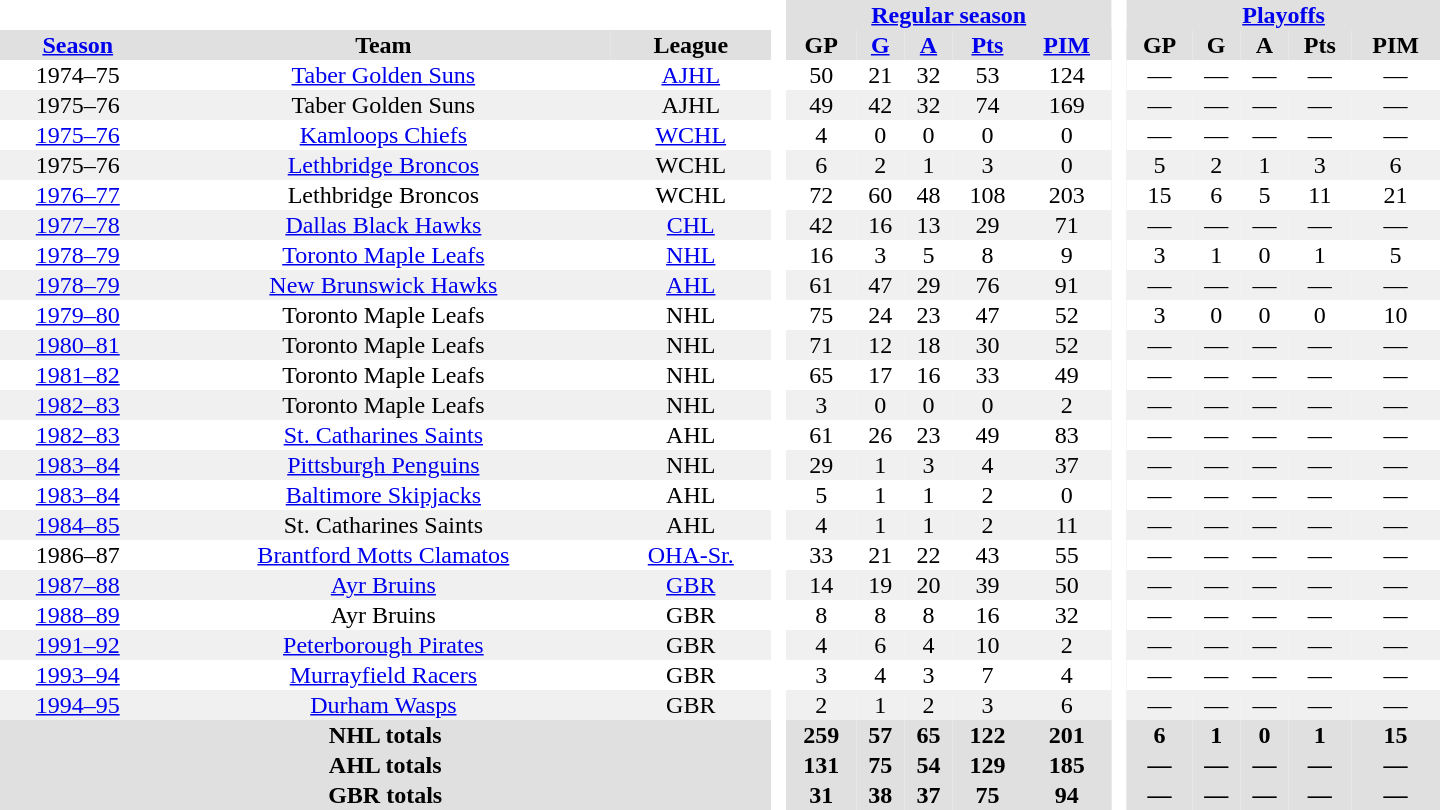<table border="0" cellpadding="1" cellspacing="0" style="text-align:center; width:60em">
<tr bgcolor="#e0e0e0">
<th colspan="3" bgcolor="#ffffff"> </th>
<th rowspan="99" bgcolor="#ffffff"> </th>
<th colspan="5"><a href='#'>Regular season</a></th>
<th rowspan="99" bgcolor="#ffffff"> </th>
<th colspan="5"><a href='#'>Playoffs</a></th>
</tr>
<tr bgcolor="#e0e0e0">
<th><a href='#'>Season</a></th>
<th>Team</th>
<th>League</th>
<th>GP</th>
<th><a href='#'>G</a></th>
<th><a href='#'>A</a></th>
<th><a href='#'>Pts</a></th>
<th><a href='#'>PIM</a></th>
<th>GP</th>
<th>G</th>
<th>A</th>
<th>Pts</th>
<th>PIM</th>
</tr>
<tr>
<td>1974–75</td>
<td><a href='#'>Taber Golden Suns</a></td>
<td><a href='#'>AJHL</a></td>
<td>50</td>
<td>21</td>
<td>32</td>
<td>53</td>
<td>124</td>
<td>—</td>
<td>—</td>
<td>—</td>
<td>—</td>
<td>—</td>
</tr>
<tr bgcolor="#f0f0f0">
<td>1975–76</td>
<td>Taber Golden Suns</td>
<td>AJHL</td>
<td>49</td>
<td>42</td>
<td>32</td>
<td>74</td>
<td>169</td>
<td>—</td>
<td>—</td>
<td>—</td>
<td>—</td>
<td>—</td>
</tr>
<tr>
<td><a href='#'>1975–76</a></td>
<td><a href='#'>Kamloops Chiefs</a></td>
<td><a href='#'>WCHL</a></td>
<td>4</td>
<td>0</td>
<td>0</td>
<td>0</td>
<td>0</td>
<td>—</td>
<td>—</td>
<td>—</td>
<td>—</td>
<td>—</td>
</tr>
<tr bgcolor="#f0f0f0">
<td>1975–76</td>
<td><a href='#'>Lethbridge Broncos</a></td>
<td>WCHL</td>
<td>6</td>
<td>2</td>
<td>1</td>
<td>3</td>
<td>0</td>
<td>5</td>
<td>2</td>
<td>1</td>
<td>3</td>
<td>6</td>
</tr>
<tr>
<td><a href='#'>1976–77</a></td>
<td>Lethbridge Broncos</td>
<td>WCHL</td>
<td>72</td>
<td>60</td>
<td>48</td>
<td>108</td>
<td>203</td>
<td>15</td>
<td>6</td>
<td>5</td>
<td>11</td>
<td>21</td>
</tr>
<tr bgcolor="#f0f0f0">
<td><a href='#'>1977–78</a></td>
<td><a href='#'>Dallas Black Hawks</a></td>
<td><a href='#'>CHL</a></td>
<td>42</td>
<td>16</td>
<td>13</td>
<td>29</td>
<td>71</td>
<td>—</td>
<td>—</td>
<td>—</td>
<td>—</td>
<td>—</td>
</tr>
<tr>
<td><a href='#'>1978–79</a></td>
<td><a href='#'>Toronto Maple Leafs</a></td>
<td><a href='#'>NHL</a></td>
<td>16</td>
<td>3</td>
<td>5</td>
<td>8</td>
<td>9</td>
<td>3</td>
<td>1</td>
<td>0</td>
<td>1</td>
<td>5</td>
</tr>
<tr bgcolor="#f0f0f0">
<td><a href='#'>1978–79</a></td>
<td><a href='#'>New Brunswick Hawks</a></td>
<td><a href='#'>AHL</a></td>
<td>61</td>
<td>47</td>
<td>29</td>
<td>76</td>
<td>91</td>
<td>—</td>
<td>—</td>
<td>—</td>
<td>—</td>
<td>—</td>
</tr>
<tr>
<td><a href='#'>1979–80</a></td>
<td>Toronto Maple Leafs</td>
<td>NHL</td>
<td>75</td>
<td>24</td>
<td>23</td>
<td>47</td>
<td>52</td>
<td>3</td>
<td>0</td>
<td>0</td>
<td>0</td>
<td>10</td>
</tr>
<tr bgcolor="#f0f0f0">
<td><a href='#'>1980–81</a></td>
<td>Toronto Maple Leafs</td>
<td>NHL</td>
<td>71</td>
<td>12</td>
<td>18</td>
<td>30</td>
<td>52</td>
<td>—</td>
<td>—</td>
<td>—</td>
<td>—</td>
<td>—</td>
</tr>
<tr>
<td><a href='#'>1981–82</a></td>
<td>Toronto Maple Leafs</td>
<td>NHL</td>
<td>65</td>
<td>17</td>
<td>16</td>
<td>33</td>
<td>49</td>
<td>—</td>
<td>—</td>
<td>—</td>
<td>—</td>
<td>—</td>
</tr>
<tr bgcolor="#f0f0f0">
<td><a href='#'>1982–83</a></td>
<td>Toronto Maple Leafs</td>
<td>NHL</td>
<td>3</td>
<td>0</td>
<td>0</td>
<td>0</td>
<td>2</td>
<td>—</td>
<td>—</td>
<td>—</td>
<td>—</td>
<td>—</td>
</tr>
<tr>
<td><a href='#'>1982–83</a></td>
<td><a href='#'>St. Catharines Saints</a></td>
<td>AHL</td>
<td>61</td>
<td>26</td>
<td>23</td>
<td>49</td>
<td>83</td>
<td>—</td>
<td>—</td>
<td>—</td>
<td>—</td>
<td>—</td>
</tr>
<tr bgcolor="#f0f0f0">
<td><a href='#'>1983–84</a></td>
<td><a href='#'>Pittsburgh Penguins</a></td>
<td>NHL</td>
<td>29</td>
<td>1</td>
<td>3</td>
<td>4</td>
<td>37</td>
<td>—</td>
<td>—</td>
<td>—</td>
<td>—</td>
<td>—</td>
</tr>
<tr>
<td><a href='#'>1983–84</a></td>
<td><a href='#'>Baltimore Skipjacks</a></td>
<td>AHL</td>
<td>5</td>
<td>1</td>
<td>1</td>
<td>2</td>
<td>0</td>
<td>—</td>
<td>—</td>
<td>—</td>
<td>—</td>
<td>—</td>
</tr>
<tr bgcolor="#f0f0f0">
<td><a href='#'>1984–85</a></td>
<td>St. Catharines Saints</td>
<td>AHL</td>
<td>4</td>
<td>1</td>
<td>1</td>
<td>2</td>
<td>11</td>
<td>—</td>
<td>—</td>
<td>—</td>
<td>—</td>
<td>—</td>
</tr>
<tr>
<td>1986–87</td>
<td><a href='#'>Brantford Motts Clamatos</a></td>
<td><a href='#'>OHA-Sr.</a></td>
<td>33</td>
<td>21</td>
<td>22</td>
<td>43</td>
<td>55</td>
<td>—</td>
<td>—</td>
<td>—</td>
<td>—</td>
<td>—</td>
</tr>
<tr bgcolor="#f0f0f0">
<td><a href='#'>1987–88</a></td>
<td><a href='#'>Ayr Bruins</a></td>
<td><a href='#'>GBR</a></td>
<td>14</td>
<td>19</td>
<td>20</td>
<td>39</td>
<td>50</td>
<td>—</td>
<td>—</td>
<td>—</td>
<td>—</td>
<td>—</td>
</tr>
<tr>
<td><a href='#'>1988–89</a></td>
<td>Ayr Bruins</td>
<td>GBR</td>
<td>8</td>
<td>8</td>
<td>8</td>
<td>16</td>
<td>32</td>
<td>—</td>
<td>—</td>
<td>—</td>
<td>—</td>
<td>—</td>
</tr>
<tr bgcolor="#f0f0f0">
<td><a href='#'>1991–92</a></td>
<td><a href='#'>Peterborough Pirates</a></td>
<td>GBR</td>
<td>4</td>
<td>6</td>
<td>4</td>
<td>10</td>
<td>2</td>
<td>—</td>
<td>—</td>
<td>—</td>
<td>—</td>
<td>—</td>
</tr>
<tr>
<td><a href='#'>1993–94</a></td>
<td><a href='#'>Murrayfield Racers</a></td>
<td>GBR</td>
<td>3</td>
<td>4</td>
<td>3</td>
<td>7</td>
<td>4</td>
<td>—</td>
<td>—</td>
<td>—</td>
<td>—</td>
<td>—</td>
</tr>
<tr bgcolor="#f0f0f0">
<td><a href='#'>1994–95</a></td>
<td><a href='#'>Durham Wasps</a></td>
<td>GBR</td>
<td>2</td>
<td>1</td>
<td>2</td>
<td>3</td>
<td>6</td>
<td>—</td>
<td>—</td>
<td>—</td>
<td>—</td>
<td>—</td>
</tr>
<tr bgcolor="#e0e0e0">
<th colspan="3">NHL totals</th>
<th>259</th>
<th>57</th>
<th>65</th>
<th>122</th>
<th>201</th>
<th>6</th>
<th>1</th>
<th>0</th>
<th>1</th>
<th>15</th>
</tr>
<tr bgcolor="#e0e0e0">
<th colspan="3">AHL totals</th>
<th>131</th>
<th>75</th>
<th>54</th>
<th>129</th>
<th>185</th>
<th>—</th>
<th>—</th>
<th>—</th>
<th>—</th>
<th>—</th>
</tr>
<tr bgcolor="#e0e0e0">
<th colspan="3">GBR totals</th>
<th>31</th>
<th>38</th>
<th>37</th>
<th>75</th>
<th>94</th>
<th>—</th>
<th>—</th>
<th>—</th>
<th>—</th>
<th>—</th>
</tr>
</table>
